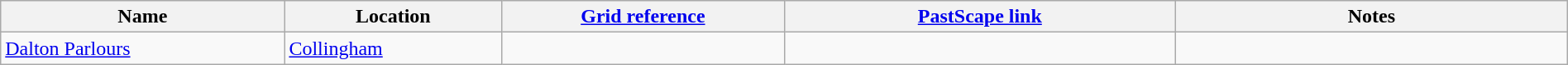<table class="wikitable sortable" border="1" style="width: 100%">
<tr>
<th scope="col">Name</th>
<th scope="col">Location</th>
<th scope="col"><a href='#'>Grid reference</a></th>
<th scope="col" class="unsortable" width="25%"><a href='#'>PastScape link</a></th>
<th scope="col" class="unsortable" width="25%">Notes</th>
</tr>
<tr>
<td><a href='#'>Dalton Parlours</a></td>
<td><a href='#'>Collingham</a></td>
<td></td>
<td></td>
<td></td>
</tr>
</table>
